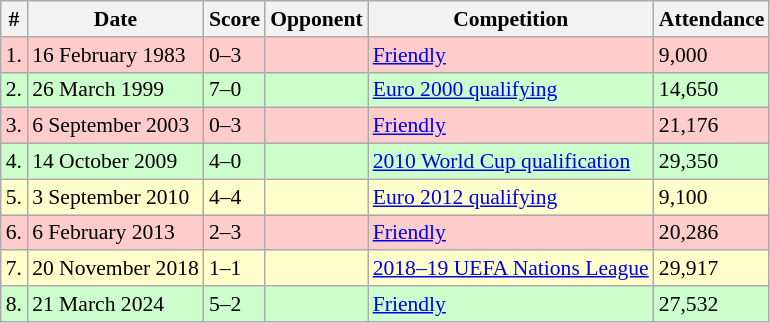<table class="wikitable" style="font-size:90%">
<tr>
<th>#</th>
<th>Date</th>
<th>Score</th>
<th>Opponent</th>
<th>Competition</th>
<th>Attendance</th>
</tr>
<tr style="background: #FFCCCC">
<td>1.</td>
<td>16 February 1983</td>
<td>0–3</td>
<td></td>
<td><a href='#'>Friendly</a></td>
<td>9,000</td>
</tr>
<tr style="background: #CCFFCC">
<td>2.</td>
<td>26 March 1999</td>
<td>7–0</td>
<td></td>
<td><a href='#'>Euro 2000 qualifying</a></td>
<td>14,650</td>
</tr>
<tr style="background: #FFCCCC">
<td>3.</td>
<td>6 September 2003</td>
<td>0–3</td>
<td></td>
<td><a href='#'>Friendly</a></td>
<td>21,176</td>
</tr>
<tr style="background: #CCFFCC">
<td>4.</td>
<td>14 October 2009</td>
<td>4–0</td>
<td></td>
<td><a href='#'>2010 World Cup qualification</a></td>
<td>29,350</td>
</tr>
<tr style="background: #FFFFCC">
<td>5.</td>
<td>3 September 2010</td>
<td>4–4</td>
<td></td>
<td><a href='#'>Euro 2012 qualifying</a></td>
<td>9,100</td>
</tr>
<tr style="background: #FFCCCC">
<td>6.</td>
<td>6 February 2013</td>
<td>2–3</td>
<td></td>
<td><a href='#'>Friendly</a></td>
<td>20,286</td>
</tr>
<tr style="background: #FFFFCC">
<td>7.</td>
<td>20 November 2018</td>
<td>1–1</td>
<td></td>
<td><a href='#'>2018–19 UEFA Nations League</a></td>
<td>29,917</td>
</tr>
<tr style="background: #CCFFCC">
<td>8.</td>
<td>21 March 2024</td>
<td>5–2</td>
<td></td>
<td><a href='#'>Friendly</a></td>
<td>27,532</td>
</tr>
</table>
